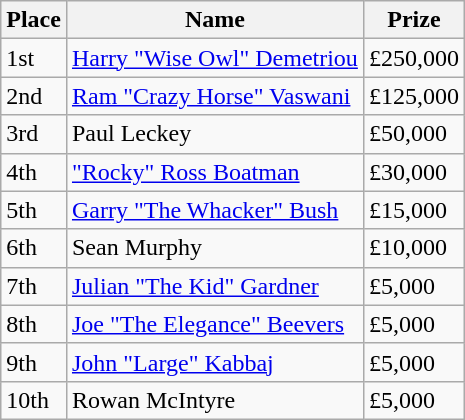<table class="wikitable">
<tr>
<th bgcolor="#FFEBAD">Place</th>
<th bgcolor="#FFEBAD">Name</th>
<th bgcolor="#FFEBAD">Prize</th>
</tr>
<tr>
<td>1st</td>
<td> <a href='#'>Harry "Wise Owl" Demetriou</a></td>
<td>£250,000</td>
</tr>
<tr>
<td>2nd</td>
<td> <a href='#'>Ram "Crazy Horse" Vaswani</a></td>
<td>£125,000</td>
</tr>
<tr>
<td>3rd</td>
<td> Paul Leckey</td>
<td>£50,000</td>
</tr>
<tr>
<td>4th</td>
<td> <a href='#'>"Rocky" Ross Boatman</a></td>
<td>£30,000</td>
</tr>
<tr>
<td>5th</td>
<td> <a href='#'>Garry "The Whacker" Bush</a></td>
<td>£15,000</td>
</tr>
<tr>
<td>6th</td>
<td> Sean Murphy</td>
<td>£10,000</td>
</tr>
<tr>
<td>7th</td>
<td> <a href='#'>Julian "The Kid" Gardner</a></td>
<td>£5,000</td>
</tr>
<tr>
<td>8th</td>
<td> <a href='#'>Joe "The Elegance" Beevers</a></td>
<td>£5,000</td>
</tr>
<tr>
<td>9th</td>
<td> <a href='#'>John "Large" Kabbaj</a></td>
<td>£5,000</td>
</tr>
<tr>
<td>10th</td>
<td> Rowan McIntyre</td>
<td>£5,000</td>
</tr>
</table>
